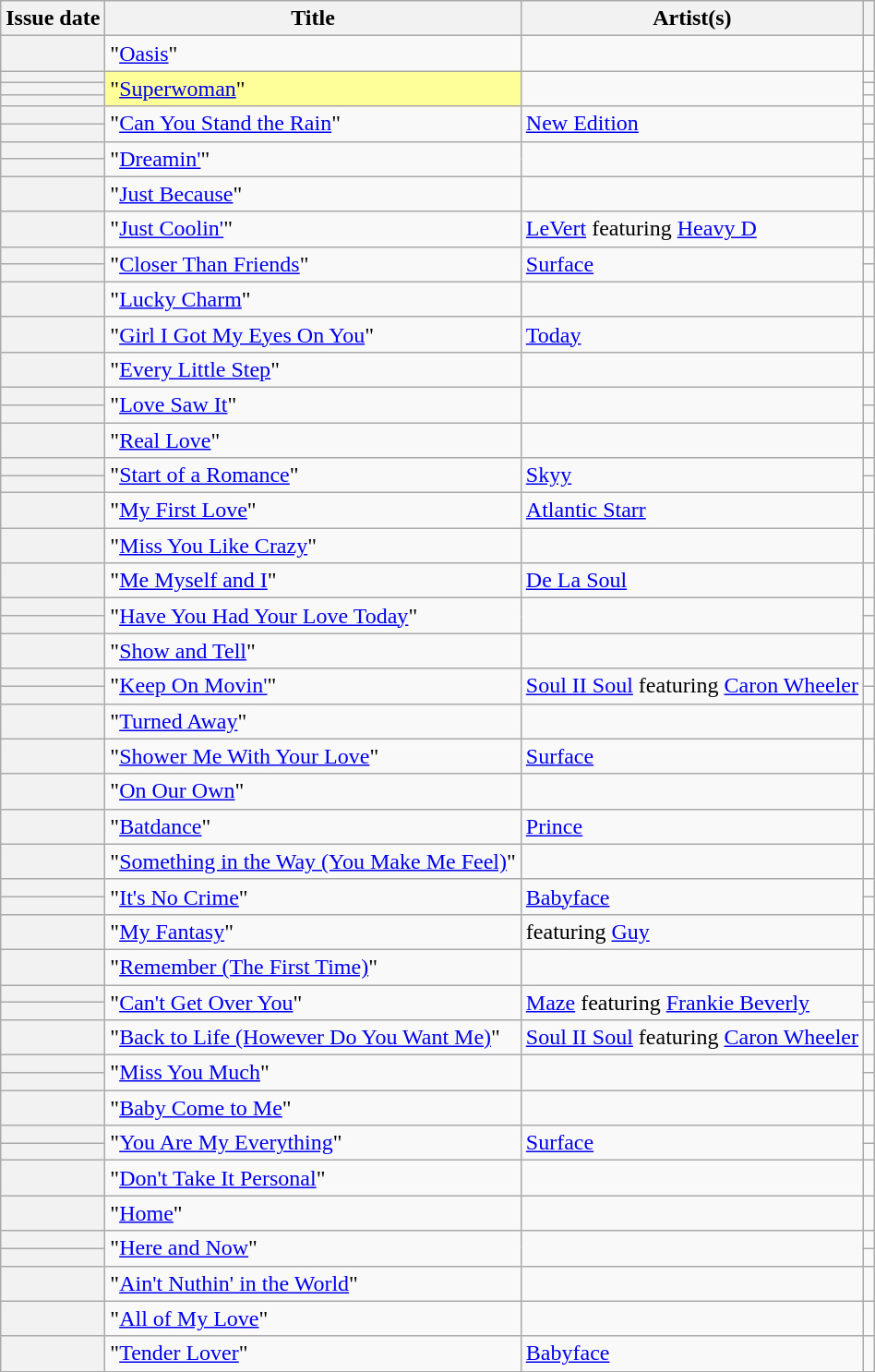<table class="wikitable sortable plainrowheaders">
<tr>
<th scope="col">Issue date</th>
<th scope="col">Title</th>
<th scope="col">Artist(s)</th>
<th scope="col" class="unsortable"></th>
</tr>
<tr>
<th scope=row></th>
<td>"<a href='#'>Oasis</a>"</td>
<td></td>
<td align=center></td>
</tr>
<tr>
<th scope=row></th>
<td bgcolor=#FFFF99 rowspan="3">"<a href='#'>Superwoman</a>" </td>
<td rowspan="3"></td>
<td align=center></td>
</tr>
<tr>
<th scope=row></th>
<td align=center></td>
</tr>
<tr>
<th scope=row></th>
<td align=center></td>
</tr>
<tr>
<th scope=row></th>
<td rowspan="2">"<a href='#'>Can You Stand the Rain</a>"</td>
<td rowspan="2"><a href='#'>New Edition</a></td>
<td align=center></td>
</tr>
<tr>
<th scope=row></th>
<td align=center></td>
</tr>
<tr>
<th scope=row></th>
<td rowspan="2">"<a href='#'>Dreamin'</a>"</td>
<td rowspan="2"></td>
<td align=center></td>
</tr>
<tr>
<th scope=row></th>
<td align=center></td>
</tr>
<tr>
<th scope=row></th>
<td>"<a href='#'>Just Because</a>"</td>
<td></td>
<td align=center></td>
</tr>
<tr>
<th scope=row></th>
<td>"<a href='#'>Just Coolin'</a>"</td>
<td><a href='#'>LeVert</a> featuring <a href='#'>Heavy D</a></td>
<td align=center></td>
</tr>
<tr>
<th scope=row></th>
<td rowspan="2">"<a href='#'>Closer Than Friends</a>"</td>
<td rowspan="2"><a href='#'>Surface</a></td>
<td align=center></td>
</tr>
<tr>
<th scope=row></th>
<td align=center></td>
</tr>
<tr>
<th scope=row></th>
<td>"<a href='#'>Lucky Charm</a>"</td>
<td></td>
<td align=center></td>
</tr>
<tr>
<th scope=row></th>
<td>"<a href='#'>Girl I Got My Eyes On You</a>"</td>
<td><a href='#'>Today</a></td>
<td align=center></td>
</tr>
<tr>
<th scope=row></th>
<td>"<a href='#'>Every Little Step</a>"</td>
<td></td>
<td align=center></td>
</tr>
<tr>
<th scope=row></th>
<td rowspan="2">"<a href='#'>Love Saw It</a>"</td>
<td rowspan="2"></td>
<td align=center></td>
</tr>
<tr>
<th scope=row></th>
<td align=center></td>
</tr>
<tr>
<th scope=row></th>
<td>"<a href='#'>Real Love</a>"</td>
<td></td>
<td align=center></td>
</tr>
<tr>
<th scope=row></th>
<td rowspan="2">"<a href='#'>Start of a Romance</a>"</td>
<td rowspan="2"><a href='#'>Skyy</a></td>
<td align=center></td>
</tr>
<tr>
<th scope=row></th>
<td align=center></td>
</tr>
<tr>
<th scope=row></th>
<td>"<a href='#'>My First Love</a>"</td>
<td><a href='#'>Atlantic Starr</a></td>
<td align=center></td>
</tr>
<tr>
<th scope=row></th>
<td>"<a href='#'>Miss You Like Crazy</a>"</td>
<td></td>
<td align=center></td>
</tr>
<tr>
<th scope=row></th>
<td>"<a href='#'>Me Myself and I</a>"</td>
<td><a href='#'>De La Soul</a></td>
<td align=center></td>
</tr>
<tr>
<th scope=row></th>
<td rowspan="2">"<a href='#'>Have You Had Your Love Today</a>"</td>
<td rowspan="2"></td>
<td align=center></td>
</tr>
<tr>
<th scope=row></th>
<td align=center></td>
</tr>
<tr>
<th scope=row></th>
<td>"<a href='#'>Show and Tell</a>"</td>
<td></td>
<td align=center></td>
</tr>
<tr>
<th scope=row></th>
<td rowspan="2">"<a href='#'>Keep On Movin'</a>"</td>
<td rowspan="2"><a href='#'>Soul II Soul</a> featuring <a href='#'>Caron Wheeler</a></td>
<td align=center></td>
</tr>
<tr>
<th scope=row></th>
<td align=center></td>
</tr>
<tr>
<th scope=row></th>
<td>"<a href='#'>Turned Away</a>"</td>
<td></td>
<td align=center></td>
</tr>
<tr>
<th scope=row></th>
<td>"<a href='#'>Shower Me With Your Love</a>"</td>
<td><a href='#'>Surface</a></td>
<td align=center></td>
</tr>
<tr>
<th scope=row></th>
<td>"<a href='#'>On Our Own</a>"</td>
<td></td>
<td align=center></td>
</tr>
<tr>
<th scope=row></th>
<td>"<a href='#'>Batdance</a>"</td>
<td><a href='#'>Prince</a></td>
<td align=center></td>
</tr>
<tr>
<th scope=row></th>
<td>"<a href='#'>Something in the Way (You Make Me Feel)</a>"</td>
<td></td>
<td align=center></td>
</tr>
<tr>
<th scope=row></th>
<td rowspan="2">"<a href='#'>It's No Crime</a>"</td>
<td rowspan="2"><a href='#'>Babyface</a></td>
<td align=center></td>
</tr>
<tr>
<th scope=row></th>
<td align=center></td>
</tr>
<tr>
<th scope=row></th>
<td>"<a href='#'>My Fantasy</a>"</td>
<td> featuring <a href='#'>Guy</a></td>
<td align=center></td>
</tr>
<tr>
<th scope=row></th>
<td>"<a href='#'>Remember (The First Time)</a>"</td>
<td></td>
<td align=center></td>
</tr>
<tr>
<th scope=row></th>
<td rowspan="2">"<a href='#'>Can't Get Over You</a>"</td>
<td rowspan="2"><a href='#'>Maze</a> featuring <a href='#'>Frankie Beverly</a></td>
<td align=center></td>
</tr>
<tr>
<th scope=row></th>
<td align=center></td>
</tr>
<tr>
<th scope=row></th>
<td>"<a href='#'>Back to Life (However Do You Want Me)</a>"</td>
<td><a href='#'>Soul II Soul</a> featuring <a href='#'>Caron Wheeler</a></td>
<td align=center></td>
</tr>
<tr>
<th scope=row></th>
<td rowspan="2">"<a href='#'>Miss You Much</a>"</td>
<td rowspan="2"></td>
<td align=center></td>
</tr>
<tr>
<th scope=row></th>
<td align=center></td>
</tr>
<tr>
<th scope=row></th>
<td>"<a href='#'>Baby Come to Me</a>"</td>
<td></td>
<td align=center></td>
</tr>
<tr>
<th scope=row></th>
<td rowspan="2">"<a href='#'>You Are My Everything</a>"</td>
<td rowspan="2"><a href='#'>Surface</a></td>
<td align=center></td>
</tr>
<tr>
<th scope=row></th>
<td align=center></td>
</tr>
<tr>
<th scope=row></th>
<td>"<a href='#'>Don't Take It Personal</a>"</td>
<td></td>
<td align=center></td>
</tr>
<tr>
<th scope=row></th>
<td>"<a href='#'>Home</a>"</td>
<td></td>
<td align=center></td>
</tr>
<tr>
<th scope=row></th>
<td rowspan="2">"<a href='#'>Here and Now</a>"</td>
<td rowspan="2"></td>
<td align=center></td>
</tr>
<tr>
<th scope=row></th>
<td align=center></td>
</tr>
<tr>
<th scope=row></th>
<td>"<a href='#'>Ain't Nuthin' in the World</a>"</td>
<td></td>
<td align=center></td>
</tr>
<tr>
<th scope=row></th>
<td>"<a href='#'>All of My Love</a>"</td>
<td></td>
<td align=center></td>
</tr>
<tr>
<th scope=row></th>
<td>"<a href='#'>Tender Lover</a>"</td>
<td><a href='#'>Babyface</a></td>
<td align=center></td>
</tr>
</table>
